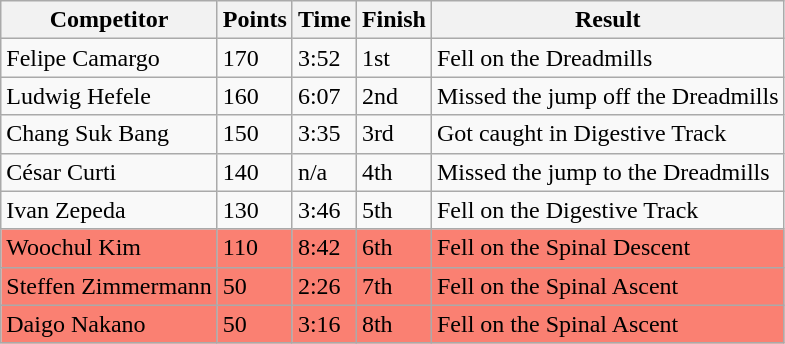<table class="wikitable sortable">
<tr>
<th>Competitor</th>
<th>Points</th>
<th>Time</th>
<th>Finish</th>
<th>Result</th>
</tr>
<tr>
<td>Felipe Camargo</td>
<td>170</td>
<td>3:52</td>
<td>1st</td>
<td>Fell on the Dreadmills</td>
</tr>
<tr>
<td>Ludwig Hefele</td>
<td>160</td>
<td>6:07</td>
<td>2nd</td>
<td>Missed the jump off the Dreadmills</td>
</tr>
<tr>
<td>Chang Suk Bang</td>
<td>150</td>
<td>3:35</td>
<td>3rd</td>
<td>Got caught in Digestive Track</td>
</tr>
<tr>
<td>César Curti</td>
<td>140</td>
<td>n/a</td>
<td>4th</td>
<td>Missed the jump to the Dreadmills</td>
</tr>
<tr>
<td>Ivan Zepeda</td>
<td>130</td>
<td>3:46</td>
<td>5th</td>
<td>Fell on the Digestive Track</td>
</tr>
<tr style="background-color:#fa8072">
<td>Woochul Kim</td>
<td>110</td>
<td>8:42</td>
<td>6th</td>
<td>Fell on the Spinal Descent</td>
</tr>
<tr style="background-color:#fa8072">
<td>Steffen Zimmermann</td>
<td>50</td>
<td>2:26</td>
<td>7th</td>
<td>Fell on the Spinal Ascent</td>
</tr>
<tr style="background-color:#fa8072">
<td>Daigo Nakano</td>
<td>50</td>
<td>3:16</td>
<td>8th</td>
<td>Fell on the Spinal Ascent</td>
</tr>
</table>
